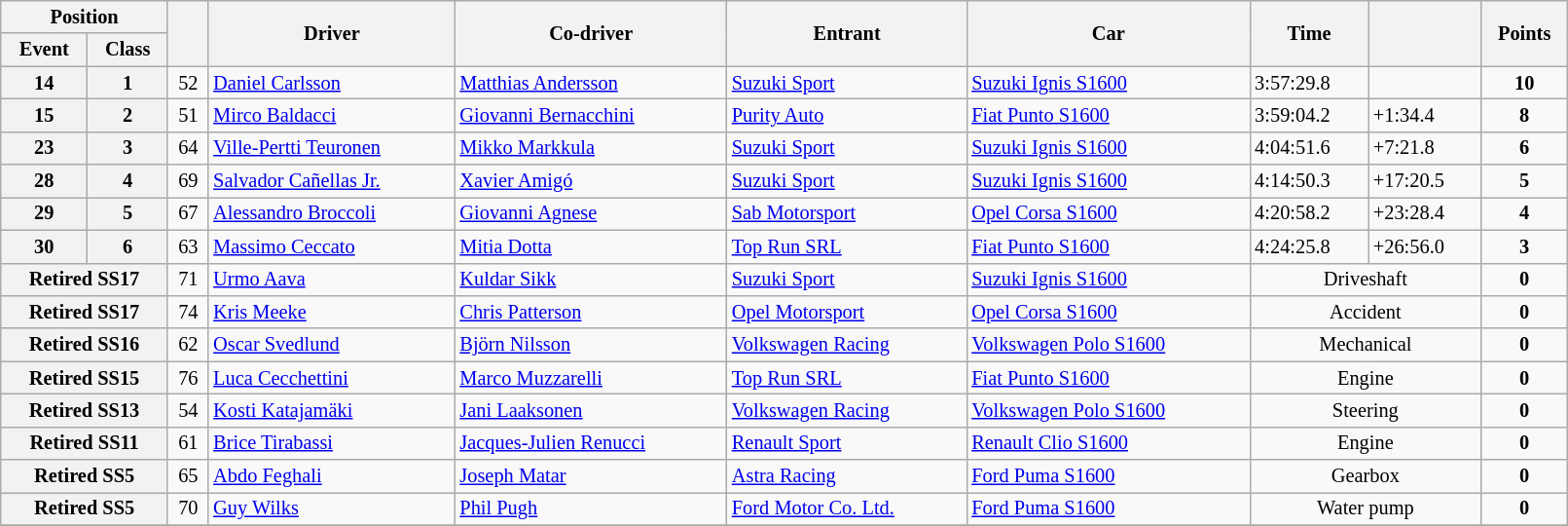<table class="wikitable" width=85% style="font-size: 85%;">
<tr>
<th colspan="2">Position</th>
<th rowspan="2"></th>
<th rowspan="2">Driver</th>
<th rowspan="2">Co-driver</th>
<th rowspan="2">Entrant</th>
<th rowspan="2">Car</th>
<th rowspan="2">Time</th>
<th rowspan="2"></th>
<th rowspan="2">Points</th>
</tr>
<tr>
<th>Event</th>
<th>Class</th>
</tr>
<tr>
<th>14</th>
<th>1</th>
<td align="center">52</td>
<td> <a href='#'>Daniel Carlsson</a></td>
<td> <a href='#'>Matthias Andersson</a></td>
<td> <a href='#'>Suzuki Sport</a></td>
<td><a href='#'>Suzuki Ignis S1600</a></td>
<td>3:57:29.8</td>
<td></td>
<td align="center"><strong>10</strong></td>
</tr>
<tr>
<th>15</th>
<th>2</th>
<td align="center">51</td>
<td> <a href='#'>Mirco Baldacci</a></td>
<td> <a href='#'>Giovanni Bernacchini</a></td>
<td> <a href='#'>Purity Auto</a></td>
<td><a href='#'>Fiat Punto S1600</a></td>
<td>3:59:04.2</td>
<td>+1:34.4</td>
<td align="center"><strong>8</strong></td>
</tr>
<tr>
<th>23</th>
<th>3</th>
<td align="center">64</td>
<td> <a href='#'>Ville-Pertti Teuronen</a></td>
<td> <a href='#'>Mikko Markkula</a></td>
<td> <a href='#'>Suzuki Sport</a></td>
<td><a href='#'>Suzuki Ignis S1600</a></td>
<td>4:04:51.6</td>
<td>+7:21.8</td>
<td align="center"><strong>6</strong></td>
</tr>
<tr>
<th>28</th>
<th>4</th>
<td align="center">69</td>
<td> <a href='#'>Salvador Cañellas Jr.</a></td>
<td> <a href='#'>Xavier Amigó</a></td>
<td> <a href='#'>Suzuki Sport</a></td>
<td><a href='#'>Suzuki Ignis S1600</a></td>
<td>4:14:50.3</td>
<td>+17:20.5</td>
<td align="center"><strong>5</strong></td>
</tr>
<tr>
<th>29</th>
<th>5</th>
<td align="center">67</td>
<td> <a href='#'>Alessandro Broccoli</a></td>
<td> <a href='#'>Giovanni Agnese</a></td>
<td> <a href='#'>Sab Motorsport</a></td>
<td><a href='#'>Opel Corsa S1600</a></td>
<td>4:20:58.2</td>
<td>+23:28.4</td>
<td align="center"><strong>4</strong></td>
</tr>
<tr>
<th>30</th>
<th>6</th>
<td align="center">63</td>
<td> <a href='#'>Massimo Ceccato</a></td>
<td> <a href='#'>Mitia Dotta</a></td>
<td> <a href='#'>Top Run SRL</a></td>
<td><a href='#'>Fiat Punto S1600</a></td>
<td>4:24:25.8</td>
<td>+26:56.0</td>
<td align="center"><strong>3</strong></td>
</tr>
<tr>
<th colspan="2">Retired SS17</th>
<td align="center">71</td>
<td> <a href='#'>Urmo Aava</a></td>
<td> <a href='#'>Kuldar Sikk</a></td>
<td> <a href='#'>Suzuki Sport</a></td>
<td><a href='#'>Suzuki Ignis S1600</a></td>
<td align="center" colspan="2">Driveshaft</td>
<td align="center"><strong>0</strong></td>
</tr>
<tr>
<th colspan="2">Retired SS17</th>
<td align="center">74</td>
<td> <a href='#'>Kris Meeke</a></td>
<td> <a href='#'>Chris Patterson</a></td>
<td> <a href='#'>Opel Motorsport</a></td>
<td><a href='#'>Opel Corsa S1600</a></td>
<td align="center" colspan="2">Accident</td>
<td align="center"><strong>0</strong></td>
</tr>
<tr>
<th colspan="2">Retired SS16</th>
<td align="center">62</td>
<td> <a href='#'>Oscar Svedlund</a></td>
<td> <a href='#'>Björn Nilsson</a></td>
<td> <a href='#'>Volkswagen Racing</a></td>
<td><a href='#'>Volkswagen Polo S1600</a></td>
<td align="center" colspan="2">Mechanical</td>
<td align="center"><strong>0</strong></td>
</tr>
<tr>
<th colspan="2">Retired SS15</th>
<td align="center">76</td>
<td> <a href='#'>Luca Cecchettini</a></td>
<td> <a href='#'>Marco Muzzarelli</a></td>
<td> <a href='#'>Top Run SRL</a></td>
<td><a href='#'>Fiat Punto S1600</a></td>
<td align="center" colspan="2">Engine</td>
<td align="center"><strong>0</strong></td>
</tr>
<tr>
<th colspan="2">Retired SS13</th>
<td align="center">54</td>
<td> <a href='#'>Kosti Katajamäki</a></td>
<td> <a href='#'>Jani Laaksonen</a></td>
<td> <a href='#'>Volkswagen Racing</a></td>
<td><a href='#'>Volkswagen Polo S1600</a></td>
<td align="center" colspan="2">Steering</td>
<td align="center"><strong>0</strong></td>
</tr>
<tr>
<th colspan="2">Retired SS11</th>
<td align="center">61</td>
<td> <a href='#'>Brice Tirabassi</a></td>
<td> <a href='#'>Jacques-Julien Renucci</a></td>
<td> <a href='#'>Renault Sport</a></td>
<td><a href='#'>Renault Clio S1600</a></td>
<td align="center" colspan="2">Engine</td>
<td align="center"><strong>0</strong></td>
</tr>
<tr>
<th colspan="2">Retired SS5</th>
<td align="center">65</td>
<td> <a href='#'>Abdo Feghali</a></td>
<td> <a href='#'>Joseph Matar</a></td>
<td> <a href='#'>Astra Racing</a></td>
<td><a href='#'>Ford Puma S1600</a></td>
<td align="center" colspan="2">Gearbox</td>
<td align="center"><strong>0</strong></td>
</tr>
<tr>
<th colspan="2">Retired SS5</th>
<td align="center">70</td>
<td> <a href='#'>Guy Wilks</a></td>
<td> <a href='#'>Phil Pugh</a></td>
<td> <a href='#'>Ford Motor Co. Ltd.</a></td>
<td><a href='#'>Ford Puma S1600</a></td>
<td align="center" colspan="2">Water pump</td>
<td align="center"><strong>0</strong></td>
</tr>
<tr>
</tr>
</table>
